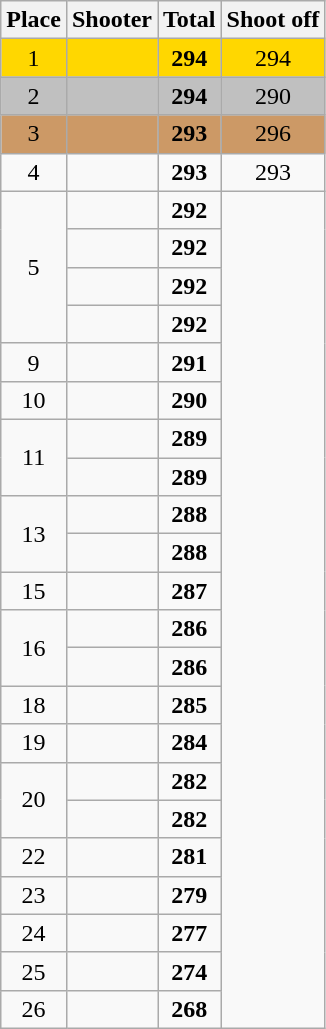<table class=wikitable style="text-align:center">
<tr>
<th>Place</th>
<th>Shooter</th>
<th>Total</th>
<th>Shoot off</th>
</tr>
<tr align=center bgcolor=gold>
<td>1</td>
<td align=left></td>
<td><strong>294</strong></td>
<td>294</td>
</tr>
<tr align=center bgcolor=silver>
<td>2</td>
<td align=left></td>
<td><strong>294</strong></td>
<td>290</td>
</tr>
<tr align=center bgcolor=cc9966>
<td>3</td>
<td align=left></td>
<td><strong>293</strong></td>
<td>296</td>
</tr>
<tr>
<td>4</td>
<td align=left></td>
<td><strong>293</strong></td>
<td>293</td>
</tr>
<tr>
<td rowspan=4>5</td>
<td align=left></td>
<td><strong>292</strong></td>
</tr>
<tr>
<td align=left></td>
<td><strong>292</strong></td>
</tr>
<tr>
<td align=left></td>
<td><strong>292</strong></td>
</tr>
<tr>
<td align=left></td>
<td><strong>292</strong></td>
</tr>
<tr>
<td>9</td>
<td align=left></td>
<td><strong>291</strong></td>
</tr>
<tr>
<td>10</td>
<td align=left></td>
<td><strong>290</strong></td>
</tr>
<tr>
<td rowspan=2>11</td>
<td align=left></td>
<td><strong>289</strong></td>
</tr>
<tr>
<td align=left></td>
<td><strong>289</strong></td>
</tr>
<tr>
<td rowspan=2>13</td>
<td align=left></td>
<td><strong>288</strong></td>
</tr>
<tr>
<td align=left></td>
<td><strong>288</strong></td>
</tr>
<tr>
<td>15</td>
<td align=left></td>
<td><strong>287</strong></td>
</tr>
<tr>
<td rowspan=2>16</td>
<td align=left></td>
<td><strong>286</strong></td>
</tr>
<tr>
<td align=left></td>
<td><strong>286</strong></td>
</tr>
<tr>
<td>18</td>
<td align=left></td>
<td><strong>285</strong></td>
</tr>
<tr>
<td>19</td>
<td align=left></td>
<td><strong>284</strong></td>
</tr>
<tr>
<td rowspan=2>20</td>
<td align=left></td>
<td><strong>282</strong></td>
</tr>
<tr>
<td align=left></td>
<td><strong>282</strong></td>
</tr>
<tr>
<td>22</td>
<td align=left></td>
<td><strong>281</strong></td>
</tr>
<tr>
<td>23</td>
<td align=left></td>
<td><strong>279</strong></td>
</tr>
<tr>
<td>24</td>
<td align=left></td>
<td><strong>277</strong></td>
</tr>
<tr>
<td>25</td>
<td align=left></td>
<td><strong>274</strong></td>
</tr>
<tr>
<td>26</td>
<td align=left></td>
<td><strong>268</strong></td>
</tr>
</table>
